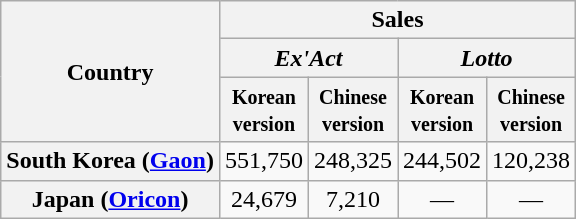<table class="wikitable sortable plainrowheaders" style="text-align:center;">
<tr>
<th rowspan=3>Country</th>
<th colspan=4>Sales</th>
</tr>
<tr>
<th colspan=2><em>Ex'Act</em></th>
<th colspan=2><em>Lotto</em></th>
</tr>
<tr>
<th><small>Korean<br>version</small></th>
<th><small>Chinese<br>version</small></th>
<th><small>Korean<br>version</small></th>
<th><small>Chinese<br>version</small></th>
</tr>
<tr>
<th scope=row>South Korea (<a href='#'>Gaon</a>)</th>
<td>551,750</td>
<td>248,325</td>
<td>244,502</td>
<td>120,238</td>
</tr>
<tr>
<th scope=row>Japan (<a href='#'>Oricon</a>)</th>
<td>24,679</td>
<td>7,210</td>
<td>—</td>
<td>—</td>
</tr>
</table>
